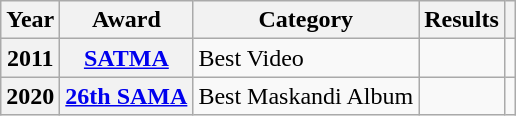<table class="wikitable">
<tr>
<th>Year</th>
<th>Award</th>
<th>Category</th>
<th>Results</th>
<th></th>
</tr>
<tr>
<th>2011</th>
<th><a href='#'>SATMA</a></th>
<td>Best Video</td>
<td></td>
<td></td>
</tr>
<tr>
<th>2020</th>
<th><a href='#'>26th SAMA</a></th>
<td>Best Maskandi Album</td>
<td></td>
<td></td>
</tr>
</table>
